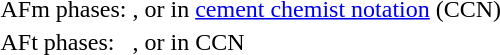<table>
<tr>
<td></td>
<td>AFm phases:</td>
<td>, or   in <a href='#'>cement chemist notation</a> (CCN)</td>
</tr>
<tr>
<td></td>
<td>AFt phases:</td>
<td>, or  in CCN</td>
</tr>
</table>
